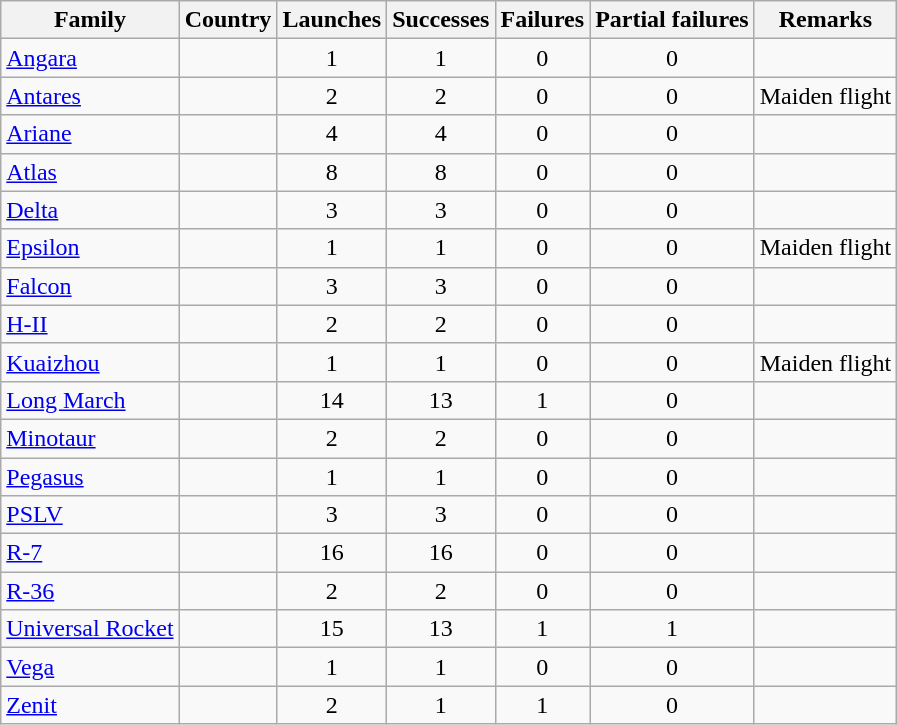<table class="wikitable sortable collapsible collapsed" style=text-align:center>
<tr>
<th>Family</th>
<th>Country</th>
<th>Launches</th>
<th>Successes</th>
<th>Failures</th>
<th>Partial failures</th>
<th>Remarks</th>
</tr>
<tr>
<td align=left><a href='#'>Angara</a></td>
<td align=left></td>
<td>1</td>
<td>1</td>
<td>0</td>
<td>0</td>
<td></td>
</tr>
<tr>
<td align=left><a href='#'>Antares</a></td>
<td align=left></td>
<td>2</td>
<td>2</td>
<td>0</td>
<td>0</td>
<td align=left>Maiden flight</td>
</tr>
<tr>
<td align=left><a href='#'>Ariane</a></td>
<td align=left></td>
<td>4</td>
<td>4</td>
<td>0</td>
<td>0</td>
<td></td>
</tr>
<tr>
<td align=left><a href='#'>Atlas</a></td>
<td align=left></td>
<td>8</td>
<td>8</td>
<td>0</td>
<td>0</td>
<td></td>
</tr>
<tr>
<td align=left><a href='#'>Delta</a></td>
<td align=left></td>
<td>3</td>
<td>3</td>
<td>0</td>
<td>0</td>
<td></td>
</tr>
<tr>
<td align=left><a href='#'>Epsilon</a></td>
<td align=left></td>
<td>1</td>
<td>1</td>
<td>0</td>
<td>0</td>
<td align=left>Maiden flight</td>
</tr>
<tr>
<td align=left><a href='#'>Falcon</a></td>
<td align=left></td>
<td>3</td>
<td>3</td>
<td>0</td>
<td>0</td>
<td></td>
</tr>
<tr>
<td align=left><a href='#'>H-II</a></td>
<td align=left></td>
<td>2</td>
<td>2</td>
<td>0</td>
<td>0</td>
<td></td>
</tr>
<tr>
<td align=left><a href='#'>Kuaizhou</a></td>
<td align=left></td>
<td>1</td>
<td>1</td>
<td>0</td>
<td>0</td>
<td align=left>Maiden flight</td>
</tr>
<tr>
<td align=left><a href='#'>Long March</a></td>
<td align=left></td>
<td>14</td>
<td>13</td>
<td>1</td>
<td>0</td>
<td></td>
</tr>
<tr>
<td align=left><a href='#'>Minotaur</a></td>
<td align=left></td>
<td>2</td>
<td>2</td>
<td>0</td>
<td>0</td>
<td></td>
</tr>
<tr>
<td align=left><a href='#'>Pegasus</a></td>
<td align=left></td>
<td>1</td>
<td>1</td>
<td>0</td>
<td>0</td>
<td></td>
</tr>
<tr>
<td align=left><a href='#'>PSLV</a></td>
<td align=left></td>
<td>3</td>
<td>3</td>
<td>0</td>
<td>0</td>
<td></td>
</tr>
<tr>
<td align=left><a href='#'>R-7</a></td>
<td align=left></td>
<td>16</td>
<td>16</td>
<td>0</td>
<td>0</td>
<td></td>
</tr>
<tr>
<td align=left><a href='#'>R-36</a></td>
<td align=left></td>
<td>2</td>
<td>2</td>
<td>0</td>
<td>0</td>
<td></td>
</tr>
<tr>
<td align=left><a href='#'>Universal Rocket</a></td>
<td align=left></td>
<td>15</td>
<td>13</td>
<td>1</td>
<td>1</td>
<td></td>
</tr>
<tr>
<td align=left><a href='#'>Vega</a></td>
<td align=left></td>
<td>1</td>
<td>1</td>
<td>0</td>
<td>0</td>
<td></td>
</tr>
<tr>
<td align=left><a href='#'>Zenit</a></td>
<td align=left></td>
<td>2</td>
<td>1</td>
<td>1</td>
<td>0</td>
<td></td>
</tr>
</table>
